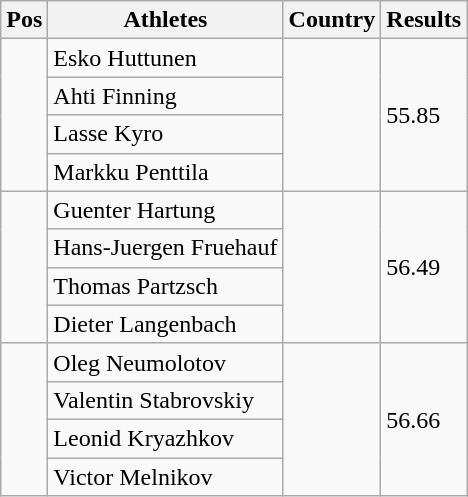<table class="wikitable">
<tr>
<th>Pos</th>
<th>Athletes</th>
<th>Country</th>
<th>Results</th>
</tr>
<tr>
<td rowspan="4"></td>
<td>Esko Huttunen</td>
<td rowspan="4"></td>
<td rowspan="4">55.85</td>
</tr>
<tr>
<td>Ahti Finning</td>
</tr>
<tr>
<td>Lasse Kyro</td>
</tr>
<tr>
<td>Markku Penttila</td>
</tr>
<tr>
<td rowspan="4"></td>
<td>Guenter Hartung</td>
<td rowspan="4"></td>
<td rowspan="4">56.49</td>
</tr>
<tr>
<td>Hans-Juergen Fruehauf</td>
</tr>
<tr>
<td>Thomas Partzsch</td>
</tr>
<tr>
<td>Dieter Langenbach</td>
</tr>
<tr>
<td rowspan="4"></td>
<td>Oleg Neumolotov</td>
<td rowspan="4"></td>
<td rowspan="4">56.66</td>
</tr>
<tr>
<td>Valentin Stabrovskiy</td>
</tr>
<tr>
<td>Leonid Kryazhkov</td>
</tr>
<tr>
<td>Victor Melnikov</td>
</tr>
</table>
